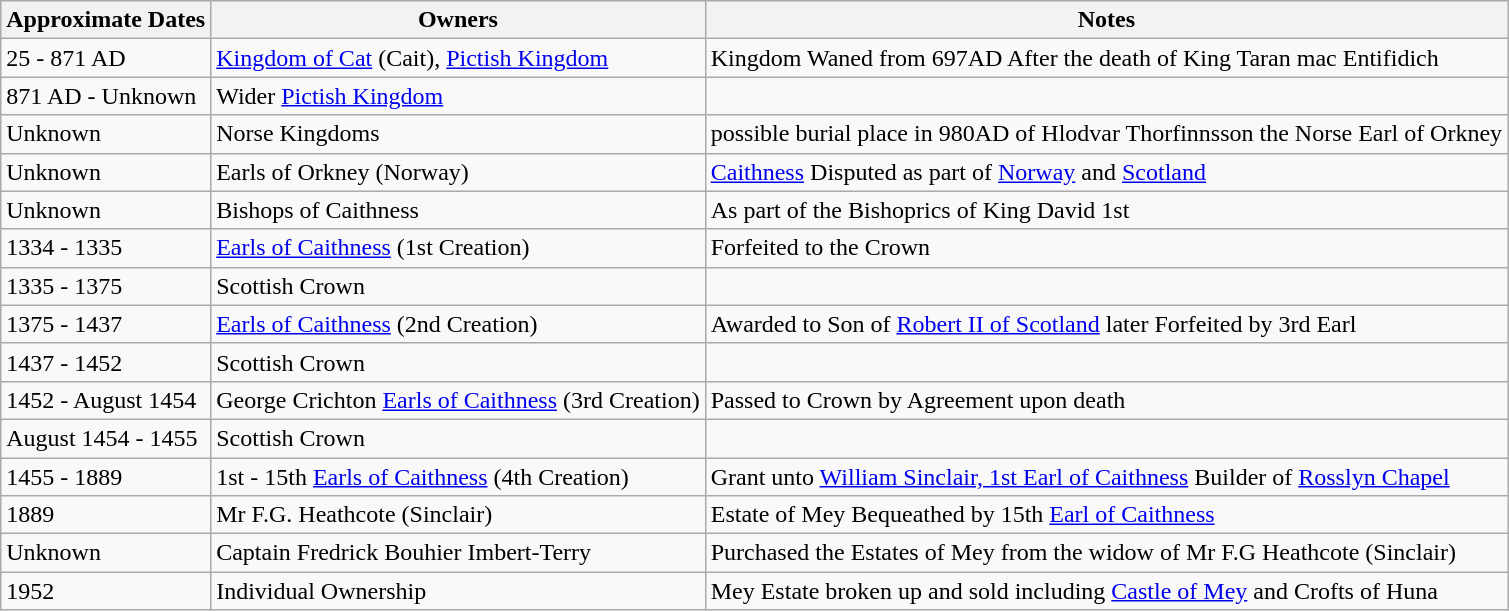<table class="wikitable">
<tr>
<th>Approximate Dates</th>
<th>Owners</th>
<th>Notes</th>
</tr>
<tr>
<td>25 - 871 AD</td>
<td><a href='#'>Kingdom of Cat</a> (Cait), <a href='#'>Pictish Kingdom</a></td>
<td>Kingdom Waned from 697AD After the death of King Taran mac Entifidich</td>
</tr>
<tr>
<td>871 AD - Unknown</td>
<td>Wider <a href='#'>Pictish Kingdom</a></td>
<td></td>
</tr>
<tr>
<td>Unknown</td>
<td>Norse Kingdoms</td>
<td>possible burial place in 980AD of Hlodvar Thorfinnsson the Norse Earl of Orkney</td>
</tr>
<tr>
<td>Unknown</td>
<td>Earls of Orkney (Norway)</td>
<td><a href='#'>Caithness</a> Disputed as part of <a href='#'>Norway</a> and <a href='#'>Scotland</a></td>
</tr>
<tr>
<td>Unknown</td>
<td>Bishops of Caithness</td>
<td>As part of the Bishoprics of King David 1st</td>
</tr>
<tr>
<td>1334 - 1335</td>
<td><a href='#'>Earls of Caithness</a> (1st Creation)</td>
<td>Forfeited to the Crown</td>
</tr>
<tr>
<td>1335 - 1375</td>
<td>Scottish Crown</td>
<td></td>
</tr>
<tr>
<td>1375 - 1437</td>
<td><a href='#'>Earls of Caithness</a> (2nd Creation)</td>
<td>Awarded to Son of <a href='#'>Robert II of Scotland</a> later Forfeited by 3rd Earl</td>
</tr>
<tr>
<td>1437 - 1452</td>
<td>Scottish Crown</td>
<td></td>
</tr>
<tr>
<td>1452 - August 1454</td>
<td>George Crichton <a href='#'>Earls of Caithness</a> (3rd Creation)</td>
<td>Passed to Crown by Agreement upon death </td>
</tr>
<tr>
<td>August 1454 - 1455</td>
<td>Scottish Crown</td>
<td></td>
</tr>
<tr>
<td>1455 - 1889</td>
<td>1st - 15th <a href='#'>Earls of Caithness</a> (4th Creation)</td>
<td>Grant unto <a href='#'>William Sinclair, 1st Earl of Caithness</a> Builder of <a href='#'>Rosslyn Chapel</a></td>
</tr>
<tr>
<td>1889</td>
<td>Mr F.G. Heathcote (Sinclair)</td>
<td>Estate of Mey Bequeathed by 15th <a href='#'>Earl of Caithness</a></td>
</tr>
<tr>
<td>Unknown</td>
<td>Captain Fredrick Bouhier Imbert-Terry</td>
<td>Purchased the Estates of Mey from the widow of Mr F.G Heathcote (Sinclair)</td>
</tr>
<tr>
<td>1952</td>
<td>Individual Ownership</td>
<td>Mey Estate broken up and sold including <a href='#'>Castle of Mey</a> and Crofts of Huna</td>
</tr>
</table>
